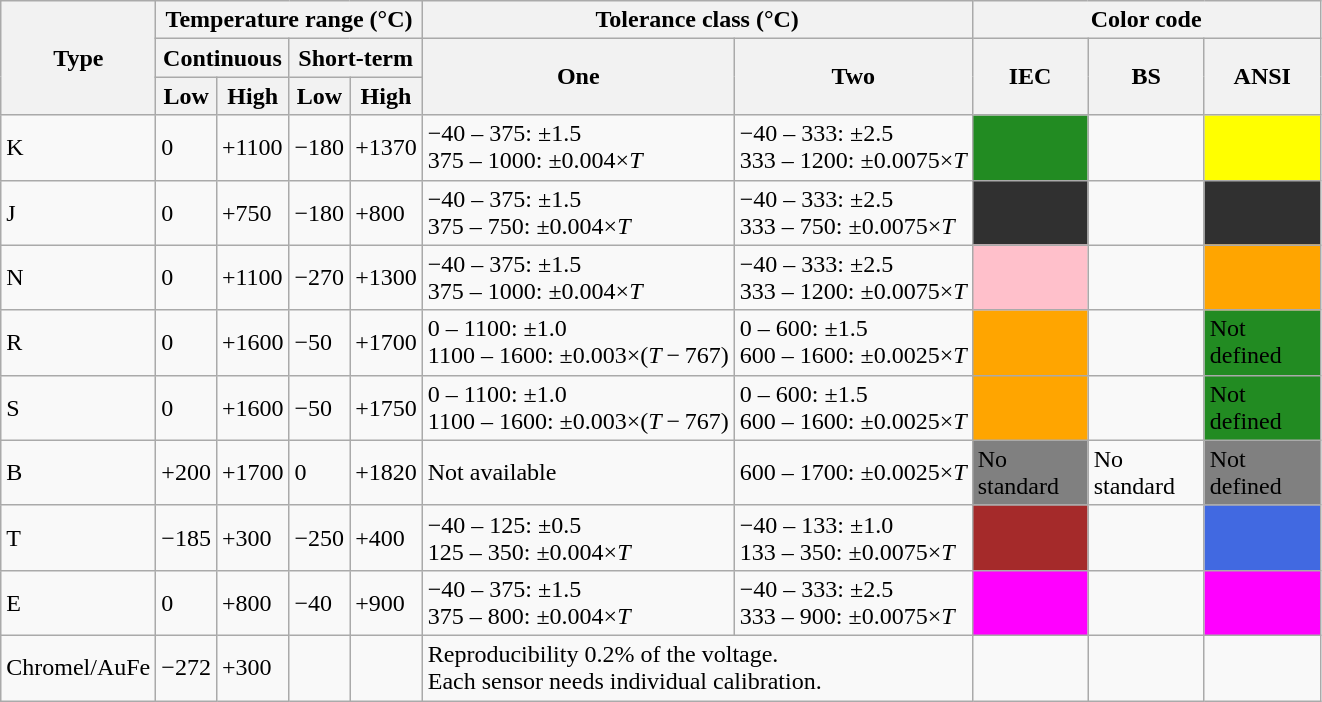<table class="wikitable sortable">
<tr>
<th rowspan="3">Type</th>
<th colspan="4">Temperature range (°C)</th>
<th colspan="2" class="unsortable">Tolerance class (°C)</th>
<th colspan="3" class="unsortable">Color code</th>
</tr>
<tr>
<th colspan="2">Continuous</th>
<th colspan="2">Short-term</th>
<th rowspan="2" class="unsortable">One</th>
<th rowspan="2" class="unsortable">Two</th>
<th rowspan="2" class="unsortable" width="70">IEC</th>
<th rowspan="2" class="unsortable" width="70">BS</th>
<th rowspan="2" class="unsortable" width="70">ANSI</th>
</tr>
<tr>
<th data-sort-type="number">Low</th>
<th data-sort-type="number">High</th>
<th data-sort-type="number">Low</th>
<th data-sort-type="number">High</th>
</tr>
<tr>
<td>K</td>
<td>0</td>
<td>+1100</td>
<td>−180</td>
<td>+1370</td>
<td>−40 – 375: ±1.5<br>375 – 1000: ±0.004×<em>T</em></td>
<td>−40 – 333: ±2.5<br>333 – 1200: ±0.0075×<em>T</em></td>
<td style="background: ForestGreen; color: green;"></td>
<td></td>
<td style="background: yellow;"></td>
</tr>
<tr>
<td>J</td>
<td>0</td>
<td>+750</td>
<td>−180</td>
<td>+800</td>
<td>−40 – 375: ±1.5<br>375 – 750: ±0.004×<em>T</em></td>
<td>−40 – 333: ±2.5<br>333 – 750: ±0.0075×<em>T</em></td>
<td style="background: #303030; color: black;"></td>
<td></td>
<td style="background: #303030; color: black;"></td>
</tr>
<tr>
<td>N</td>
<td>0</td>
<td>+1100</td>
<td>−270</td>
<td>+1300</td>
<td>−40 – 375: ±1.5<br>375 – 1000: ±0.004×<em>T</em></td>
<td>−40 – 333: ±2.5<br>333 – 1200: ±0.0075×<em>T</em></td>
<td style="background: pink;"></td>
<td></td>
<td style="background: orange;"></td>
</tr>
<tr>
<td>R</td>
<td>0</td>
<td>+1600</td>
<td>−50</td>
<td>+1700</td>
<td>0 – 1100: ±1.0<br>1100 – 1600: ±0.003×(<em>T</em> − 767)</td>
<td>0 – 600: ±1.5<br>600 – 1600: ±0.0025×<em>T</em></td>
<td style="background: orange;"></td>
<td></td>
<td style="background: ForestGreen;">Not defined</td>
</tr>
<tr>
<td>S</td>
<td>0</td>
<td>+1600</td>
<td>−50</td>
<td>+1750</td>
<td>0 – 1100: ±1.0<br>1100 – 1600: ±0.003×(<em>T</em> − 767)</td>
<td>0 – 600: ±1.5<br>600 – 1600: ±0.0025×<em>T</em></td>
<td style="background: orange;"></td>
<td></td>
<td style="background: ForestGreen;">Not defined</td>
</tr>
<tr>
<td>B</td>
<td>+200</td>
<td>+1700</td>
<td>0</td>
<td>+1820</td>
<td>Not available</td>
<td>600 – 1700: ±0.0025×<em>T</em></td>
<td style="background: grey;">No standard</td>
<td>No standard</td>
<td style="background: grey;">Not defined</td>
</tr>
<tr>
<td>T</td>
<td>−185</td>
<td>+300</td>
<td>−250</td>
<td>+400</td>
<td>−40 – 125: ±0.5<br>125 – 350: ±0.004×<em>T</em></td>
<td>−40 – 133: ±1.0<br>133 – 350: ±0.0075×<em>T</em></td>
<td style="background: brown;"></td>
<td></td>
<td style="background: RoyalBlue;"></td>
</tr>
<tr>
<td>E</td>
<td>0</td>
<td>+800</td>
<td>−40</td>
<td>+900</td>
<td>−40 – 375: ±1.5<br>375 – 800: ±0.004×<em>T</em></td>
<td>−40 – 333: ±2.5<br>333 – 900: ±0.0075×<em>T</em></td>
<td style="background: Fuchsia;"></td>
<td></td>
<td style="background: Fuchsia;"></td>
</tr>
<tr>
<td>Chromel/AuFe</td>
<td>−272</td>
<td>+300</td>
<td></td>
<td></td>
<td colspan=2>Reproducibility 0.2% of the voltage.<br>Each sensor needs individual calibration.</td>
<td></td>
<td></td>
<td></td>
</tr>
</table>
